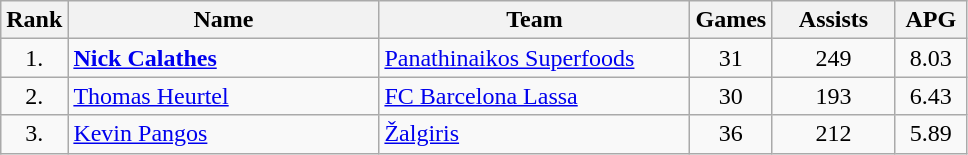<table class="wikitable sortable" style="text-align: center;">
<tr>
<th>Rank</th>
<th width=200>Name</th>
<th width=200>Team</th>
<th>Games</th>
<th width=75>Assists</th>
<th width=40>APG</th>
</tr>
<tr>
<td>1.</td>
<td align="left"> <strong><a href='#'>Nick Calathes</a></strong></td>
<td align="left"> <a href='#'>Panathinaikos Superfoods</a></td>
<td>31</td>
<td>249</td>
<td>8.03</td>
</tr>
<tr>
<td>2.</td>
<td align="left"> <a href='#'>Thomas Heurtel</a></td>
<td align="left"> <a href='#'>FC Barcelona Lassa</a></td>
<td>30</td>
<td>193</td>
<td>6.43</td>
</tr>
<tr>
<td>3.</td>
<td align="left"> <a href='#'>Kevin Pangos</a></td>
<td align="left"> <a href='#'>Žalgiris</a></td>
<td>36</td>
<td>212</td>
<td>5.89</td>
</tr>
</table>
